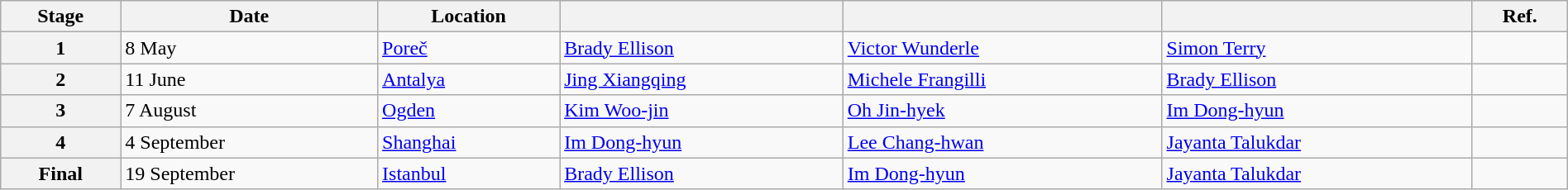<table class="wikitable" style="width:100%">
<tr>
<th>Stage</th>
<th>Date</th>
<th>Location</th>
<th></th>
<th></th>
<th></th>
<th>Ref.</th>
</tr>
<tr>
<th>1</th>
<td>8 May</td>
<td> <a href='#'>Poreč</a></td>
<td> <a href='#'>Brady Ellison</a></td>
<td> <a href='#'>Victor Wunderle</a></td>
<td> <a href='#'>Simon Terry</a></td>
<td></td>
</tr>
<tr>
<th>2</th>
<td>11 June</td>
<td> <a href='#'>Antalya</a></td>
<td> <a href='#'>Jing Xiangqing</a></td>
<td> <a href='#'>Michele Frangilli</a></td>
<td> <a href='#'>Brady Ellison</a></td>
<td></td>
</tr>
<tr>
<th>3</th>
<td>7 August</td>
<td> <a href='#'>Ogden</a></td>
<td> <a href='#'>Kim Woo-jin</a></td>
<td> <a href='#'>Oh Jin-hyek</a></td>
<td> <a href='#'>Im Dong-hyun</a></td>
<td></td>
</tr>
<tr>
<th>4</th>
<td>4 September</td>
<td> <a href='#'>Shanghai</a></td>
<td> <a href='#'>Im Dong-hyun</a></td>
<td> <a href='#'>Lee Chang-hwan</a></td>
<td> <a href='#'>Jayanta Talukdar</a></td>
<td></td>
</tr>
<tr>
<th>Final</th>
<td>19 September</td>
<td> <a href='#'>Istanbul</a></td>
<td> <a href='#'>Brady Ellison</a></td>
<td> <a href='#'>Im Dong-hyun</a></td>
<td> <a href='#'>Jayanta Talukdar</a></td>
<td></td>
</tr>
</table>
